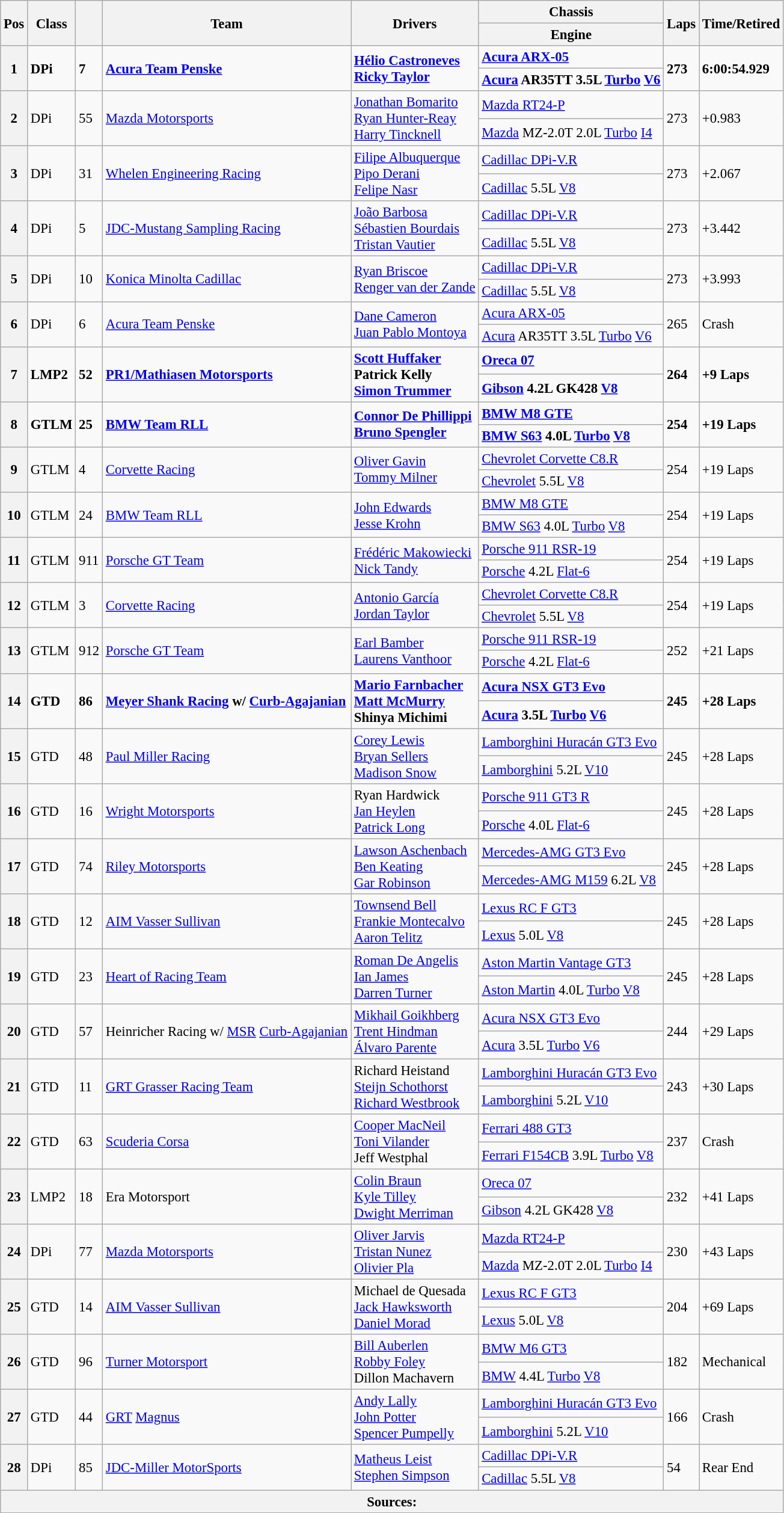<table class="wikitable" style="font-size: 95%;">
<tr>
<th rowspan=2>Pos</th>
<th rowspan=2>Class</th>
<th rowspan=2></th>
<th rowspan=2>Team</th>
<th rowspan=2>Drivers</th>
<th>Chassis</th>
<th rowspan=2>Laps</th>
<th rowspan=2>Time/Retired</th>
</tr>
<tr>
<th>Engine</th>
</tr>
<tr style="font-weight:bold">
<th rowspan=2>1</th>
<td rowspan=2>DPi</td>
<td rowspan=2>7</td>
<td rowspan=2> <a href='#'>Acura Team Penske</a></td>
<td rowspan=2> <a href='#'>Hélio Castroneves</a><br> <a href='#'>Ricky Taylor</a></td>
<td><a href='#'>Acura ARX-05</a></td>
<td rowspan=2>273</td>
<td rowspan=2>6:00:54.929</td>
</tr>
<tr style="font-weight:bold">
<td><a href='#'>Acura</a> AR35TT 3.5L <a href='#'>Turbo</a> <a href='#'>V6</a></td>
</tr>
<tr>
<th rowspan=2>2</th>
<td rowspan=2>DPi</td>
<td rowspan=2>55</td>
<td rowspan=2> <a href='#'>Mazda Motorsports</a></td>
<td rowspan=2> <a href='#'>Jonathan Bomarito</a><br> <a href='#'>Ryan Hunter-Reay</a><br> <a href='#'>Harry Tincknell</a></td>
<td><a href='#'>Mazda RT24-P</a></td>
<td rowspan=2>273</td>
<td rowspan=2>+0.983</td>
</tr>
<tr>
<td><a href='#'>Mazda</a> MZ-2.0T 2.0L <a href='#'>Turbo</a> <a href='#'>I4</a></td>
</tr>
<tr>
<th rowspan=2>3</th>
<td rowspan=2>DPi</td>
<td rowspan=2>31</td>
<td rowspan=2> <a href='#'>Whelen Engineering Racing</a></td>
<td rowspan=2> <a href='#'>Filipe Albuquerque</a><br> <a href='#'>Pipo Derani</a><br> <a href='#'>Felipe Nasr</a></td>
<td><a href='#'>Cadillac DPi-V.R</a></td>
<td rowspan=2>273</td>
<td rowspan=2>+2.067</td>
</tr>
<tr>
<td><a href='#'>Cadillac</a> 5.5L <a href='#'>V8</a></td>
</tr>
<tr>
<th rowspan=2>4</th>
<td rowspan=2>DPi</td>
<td rowspan=2>5</td>
<td rowspan=2> <a href='#'>JDC-Mustang Sampling Racing</a></td>
<td rowspan=2> <a href='#'>João Barbosa</a><br> <a href='#'>Sébastien Bourdais</a><br> <a href='#'>Tristan Vautier</a></td>
<td><a href='#'>Cadillac DPi-V.R</a></td>
<td rowspan=2>273</td>
<td rowspan=2>+3.442</td>
</tr>
<tr>
<td><a href='#'>Cadillac</a> 5.5L <a href='#'>V8</a></td>
</tr>
<tr>
<th rowspan=2>5</th>
<td rowspan=2>DPi</td>
<td rowspan=2>10</td>
<td rowspan=2> <a href='#'>Konica Minolta Cadillac</a></td>
<td rowspan=2> <a href='#'>Ryan Briscoe</a><br> <a href='#'>Renger van der Zande</a></td>
<td><a href='#'>Cadillac DPi-V.R</a></td>
<td rowspan=2>273</td>
<td rowspan=2>+3.993</td>
</tr>
<tr>
<td><a href='#'>Cadillac</a> 5.5L <a href='#'>V8</a></td>
</tr>
<tr>
<th rowspan=2>6</th>
<td rowspan=2>DPi</td>
<td rowspan=2>6</td>
<td rowspan=2> <a href='#'>Acura Team Penske</a></td>
<td rowspan=2> <a href='#'>Dane Cameron</a><br> <a href='#'>Juan Pablo Montoya</a></td>
<td><a href='#'>Acura ARX-05</a></td>
<td rowspan=2>265</td>
<td rowspan=2>Crash</td>
</tr>
<tr>
<td><a href='#'>Acura</a> AR35TT 3.5L <a href='#'>Turbo</a> <a href='#'>V6</a></td>
</tr>
<tr style="font-weight:bold">
<th rowspan=2>7</th>
<td rowspan=2>LMP2</td>
<td rowspan=2>52</td>
<td rowspan=2> <a href='#'>PR1/Mathiasen Motorsports</a></td>
<td rowspan=2> <a href='#'>Scott Huffaker</a><br> Patrick Kelly<br> <a href='#'>Simon Trummer</a></td>
<td><a href='#'>Oreca 07</a></td>
<td rowspan=2>264</td>
<td rowspan=2>+9 Laps</td>
</tr>
<tr style="font-weight:bold">
<td><a href='#'>Gibson</a> 4.2L GK428 <a href='#'>V8</a></td>
</tr>
<tr style="font-weight:bold">
<th rowspan=2>8</th>
<td rowspan=2>GTLM</td>
<td rowspan=2>25</td>
<td rowspan=2> <a href='#'>BMW Team RLL</a></td>
<td rowspan=2> <a href='#'>Connor De Phillippi</a><br> <a href='#'>Bruno Spengler</a></td>
<td><a href='#'>BMW M8 GTE</a></td>
<td rowspan=2>254</td>
<td rowspan=2>+19 Laps</td>
</tr>
<tr style="font-weight:bold">
<td><a href='#'>BMW S63</a> 4.0L <a href='#'>Turbo</a> <a href='#'>V8</a></td>
</tr>
<tr>
<th rowspan=2>9</th>
<td rowspan=2>GTLM</td>
<td rowspan=2>4</td>
<td rowspan=2> <a href='#'>Corvette Racing</a></td>
<td rowspan=2> <a href='#'>Oliver Gavin</a><br> <a href='#'>Tommy Milner</a></td>
<td><a href='#'>Chevrolet Corvette C8.R</a></td>
<td rowspan=2>254</td>
<td rowspan=2>+19 Laps</td>
</tr>
<tr>
<td><a href='#'>Chevrolet</a> 5.5L <a href='#'>V8</a></td>
</tr>
<tr>
<th rowspan=2>10</th>
<td rowspan=2>GTLM</td>
<td rowspan=2>24</td>
<td rowspan=2> <a href='#'>BMW Team RLL</a></td>
<td rowspan=2> <a href='#'>John Edwards</a><br> <a href='#'>Jesse Krohn</a></td>
<td><a href='#'>BMW M8 GTE</a></td>
<td rowspan=2>254</td>
<td rowspan=2>+19 Laps</td>
</tr>
<tr>
<td><a href='#'>BMW S63</a> 4.0L <a href='#'>Turbo</a> <a href='#'>V8</a></td>
</tr>
<tr>
<th rowspan=2>11</th>
<td rowspan=2>GTLM</td>
<td rowspan=2>911</td>
<td rowspan=2> <a href='#'>Porsche GT Team</a></td>
<td rowspan=2> <a href='#'>Frédéric Makowiecki</a><br> <a href='#'>Nick Tandy</a></td>
<td><a href='#'>Porsche 911 RSR-19</a></td>
<td rowspan=2>254</td>
<td rowspan=2>+19 Laps</td>
</tr>
<tr>
<td><a href='#'>Porsche</a> 4.2L <a href='#'>Flat-6</a></td>
</tr>
<tr>
<th rowspan=2>12</th>
<td rowspan=2>GTLM</td>
<td rowspan=2>3</td>
<td rowspan=2> <a href='#'>Corvette Racing</a></td>
<td rowspan=2> <a href='#'>Antonio García</a><br> <a href='#'>Jordan Taylor</a></td>
<td><a href='#'>Chevrolet Corvette C8.R</a></td>
<td rowspan=2>254</td>
<td rowspan=2>+19 Laps</td>
</tr>
<tr>
<td><a href='#'>Chevrolet</a> 5.5L <a href='#'>V8</a></td>
</tr>
<tr>
<th rowspan=2>13</th>
<td rowspan=2>GTLM</td>
<td rowspan=2>912</td>
<td rowspan=2> <a href='#'>Porsche GT Team</a></td>
<td rowspan=2> <a href='#'>Earl Bamber</a><br> <a href='#'>Laurens Vanthoor</a></td>
<td><a href='#'>Porsche 911 RSR-19</a></td>
<td rowspan=2>252</td>
<td rowspan=2>+21 Laps</td>
</tr>
<tr>
<td><a href='#'>Porsche</a> 4.2L <a href='#'>Flat-6</a></td>
</tr>
<tr style="font-weight:bold">
<th rowspan=2>14</th>
<td rowspan=2>GTD</td>
<td rowspan=2>86</td>
<td rowspan=2> <a href='#'>Meyer Shank Racing</a> w/ <a href='#'>Curb-Agajanian</a></td>
<td rowspan=2> <a href='#'>Mario Farnbacher</a><br> <a href='#'>Matt McMurry</a><br> Shinya Michimi</td>
<td><a href='#'>Acura NSX GT3 Evo</a></td>
<td rowspan=2>245</td>
<td rowspan=2>+28 Laps</td>
</tr>
<tr style="font-weight:bold">
<td><a href='#'>Acura</a> 3.5L <a href='#'>Turbo</a> <a href='#'>V6</a></td>
</tr>
<tr>
<th rowspan=2>15</th>
<td rowspan=2>GTD</td>
<td rowspan=2>48</td>
<td rowspan=2> <a href='#'>Paul Miller Racing</a></td>
<td rowspan=2> <a href='#'>Corey Lewis</a><br> <a href='#'>Bryan Sellers</a><br> <a href='#'>Madison Snow</a></td>
<td><a href='#'>Lamborghini Huracán GT3 Evo</a></td>
<td rowspan=2>245</td>
<td rowspan=2>+28 Laps</td>
</tr>
<tr>
<td><a href='#'>Lamborghini</a> 5.2L <a href='#'>V10</a></td>
</tr>
<tr>
<th rowspan=2>16</th>
<td rowspan=2>GTD</td>
<td rowspan=2>16</td>
<td rowspan=2> <a href='#'>Wright Motorsports</a></td>
<td rowspan=2> Ryan Hardwick<br> <a href='#'>Jan Heylen</a><br> <a href='#'>Patrick Long</a></td>
<td><a href='#'>Porsche 911 GT3 R</a></td>
<td rowspan=2>245</td>
<td rowspan=2>+28 Laps</td>
</tr>
<tr>
<td><a href='#'>Porsche</a> 4.0L <a href='#'>Flat-6</a></td>
</tr>
<tr>
<th rowspan=2>17</th>
<td rowspan=2>GTD</td>
<td rowspan=2>74</td>
<td rowspan=2> <a href='#'>Riley Motorsports</a></td>
<td rowspan=2> <a href='#'>Lawson Aschenbach</a><br> <a href='#'>Ben Keating</a><br> <a href='#'>Gar Robinson</a></td>
<td><a href='#'>Mercedes-AMG GT3 Evo</a></td>
<td rowspan=2>245</td>
<td rowspan=2>+28 Laps</td>
</tr>
<tr>
<td><a href='#'>Mercedes-AMG M159</a> 6.2L <a href='#'>V8</a></td>
</tr>
<tr>
<th rowspan=2>18</th>
<td rowspan=2>GTD</td>
<td rowspan=2>12</td>
<td rowspan=2> <a href='#'>AIM Vasser Sullivan</a></td>
<td rowspan=2> <a href='#'>Townsend Bell</a><br> <a href='#'>Frankie Montecalvo</a><br> <a href='#'>Aaron Telitz</a></td>
<td><a href='#'>Lexus RC F GT3</a></td>
<td rowspan=2>245</td>
<td rowspan=2>+28 Laps</td>
</tr>
<tr>
<td><a href='#'>Lexus</a> 5.0L <a href='#'>V8</a></td>
</tr>
<tr>
<th rowspan=2>19</th>
<td rowspan=2>GTD</td>
<td rowspan=2>23</td>
<td rowspan=2> <a href='#'>Heart of Racing Team</a></td>
<td rowspan=2> <a href='#'>Roman De Angelis</a><br> <a href='#'>Ian James</a><br> <a href='#'>Darren Turner</a></td>
<td><a href='#'>Aston Martin Vantage GT3</a></td>
<td rowspan=2>245</td>
<td rowspan=2>+28 Laps</td>
</tr>
<tr>
<td><a href='#'>Aston Martin</a> 4.0L <a href='#'>Turbo</a> <a href='#'>V8</a></td>
</tr>
<tr>
<th rowspan=2>20</th>
<td rowspan=2>GTD</td>
<td rowspan=2>57</td>
<td rowspan=2> Heinricher Racing w/ <a href='#'>MSR</a> <a href='#'>Curb-Agajanian</a></td>
<td rowspan=2> <a href='#'>Mikhail Goikhberg</a><br> <a href='#'>Trent Hindman</a><br> <a href='#'>Álvaro Parente</a></td>
<td><a href='#'>Acura NSX GT3 Evo</a></td>
<td rowspan=2>244</td>
<td rowspan=2>+29 Laps</td>
</tr>
<tr>
<td><a href='#'>Acura</a> 3.5L <a href='#'>Turbo</a> <a href='#'>V6</a></td>
</tr>
<tr>
<th rowspan=2>21</th>
<td rowspan=2>GTD</td>
<td rowspan=2>11</td>
<td rowspan=2> <a href='#'>GRT Grasser Racing Team</a></td>
<td rowspan=2> Richard Heistand<br> <a href='#'>Steijn Schothorst</a><br> <a href='#'>Richard Westbrook</a></td>
<td><a href='#'>Lamborghini Huracán GT3 Evo</a></td>
<td rowspan=2>243</td>
<td rowspan=2>+30 Laps</td>
</tr>
<tr>
<td><a href='#'>Lamborghini</a> 5.2L <a href='#'>V10</a></td>
</tr>
<tr>
<th rowspan=2>22</th>
<td rowspan=2>GTD</td>
<td rowspan=2>63</td>
<td rowspan=2> <a href='#'>Scuderia Corsa</a></td>
<td rowspan=2> <a href='#'>Cooper MacNeil</a><br> <a href='#'>Toni Vilander</a><br> Jeff Westphal</td>
<td><a href='#'>Ferrari 488 GT3</a></td>
<td rowspan=2>237</td>
<td rowspan=2>Crash</td>
</tr>
<tr>
<td><a href='#'>Ferrari F154CB</a> 3.9L <a href='#'>Turbo</a> <a href='#'>V8</a></td>
</tr>
<tr>
<th rowspan=2>23</th>
<td rowspan=2>LMP2</td>
<td rowspan=2>18</td>
<td rowspan=2> Era Motorsport</td>
<td rowspan=2> <a href='#'>Colin Braun</a><br> <a href='#'>Kyle Tilley</a><br> <a href='#'>Dwight Merriman</a></td>
<td><a href='#'>Oreca 07</a></td>
<td rowspan=2>232</td>
<td rowspan=2>+41 Laps</td>
</tr>
<tr>
<td><a href='#'>Gibson</a> 4.2L GK428 <a href='#'>V8</a></td>
</tr>
<tr>
<th rowspan=2>24</th>
<td rowspan=2>DPi</td>
<td rowspan=2>77</td>
<td rowspan=2> <a href='#'>Mazda Motorsports</a></td>
<td rowspan=2> <a href='#'>Oliver Jarvis</a><br> <a href='#'>Tristan Nunez</a><br> <a href='#'>Olivier Pla</a></td>
<td><a href='#'>Mazda RT24-P</a></td>
<td rowspan=2>230</td>
<td rowspan=2>+43 Laps</td>
</tr>
<tr>
<td><a href='#'>Mazda</a> MZ-2.0T 2.0L <a href='#'>Turbo</a> <a href='#'>I4</a></td>
</tr>
<tr>
<th rowspan=2>25</th>
<td rowspan=2>GTD</td>
<td rowspan=2>14</td>
<td rowspan=2> <a href='#'>AIM Vasser Sullivan</a></td>
<td rowspan=2> Michael de Quesada<br> <a href='#'>Jack Hawksworth</a><br> <a href='#'>Daniel Morad</a></td>
<td><a href='#'>Lexus RC F GT3</a></td>
<td rowspan=2>204</td>
<td rowspan=2>+69 Laps</td>
</tr>
<tr>
<td><a href='#'>Lexus</a> 5.0L <a href='#'>V8</a></td>
</tr>
<tr>
<th rowspan=2>26</th>
<td rowspan=2>GTD</td>
<td rowspan=2>96</td>
<td rowspan=2> <a href='#'>Turner Motorsport</a></td>
<td rowspan=2> <a href='#'>Bill Auberlen</a><br> <a href='#'>Robby Foley</a><br> Dillon Machavern</td>
<td><a href='#'>BMW M6 GT3</a></td>
<td rowspan=2>182</td>
<td rowspan=2>Mechanical</td>
</tr>
<tr>
<td><a href='#'>BMW</a> 4.4L <a href='#'>Turbo</a> <a href='#'>V8</a></td>
</tr>
<tr>
<th rowspan=2>27</th>
<td rowspan=2>GTD</td>
<td rowspan=2>44</td>
<td rowspan=2> <a href='#'>GRT</a> <a href='#'>Magnus</a></td>
<td rowspan=2> <a href='#'>Andy Lally</a><br> <a href='#'>John Potter</a><br> <a href='#'>Spencer Pumpelly</a></td>
<td><a href='#'>Lamborghini Huracán GT3 Evo</a></td>
<td rowspan=2>166</td>
<td rowspan=2>Crash</td>
</tr>
<tr>
<td><a href='#'>Lamborghini</a> 5.2L <a href='#'>V10</a></td>
</tr>
<tr>
<th rowspan=2>28</th>
<td rowspan=2>DPi</td>
<td rowspan=2>85</td>
<td rowspan=2> <a href='#'>JDC-Miller MotorSports</a></td>
<td rowspan=2> <a href='#'>Matheus Leist</a><br> <a href='#'>Stephen Simpson</a></td>
<td><a href='#'>Cadillac DPi-V.R</a></td>
<td rowspan=2>54</td>
<td rowspan=2>Rear End</td>
</tr>
<tr>
<td><a href='#'>Cadillac</a> 5.5L <a href='#'>V8</a></td>
</tr>
<tr>
<th colspan=8 align=center>Sources:</th>
</tr>
</table>
